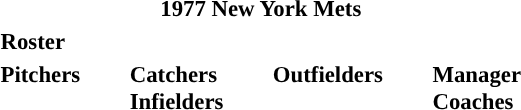<table class="toccolours" style="font-size: 95%;">
<tr>
<th colspan="10">1977 New York Mets</th>
</tr>
<tr>
<td colspan="10"><strong>Roster</strong></td>
</tr>
<tr>
<td valign="top"><strong>Pitchers</strong><br>














</td>
<td style="width:25px;"></td>
<td valign="top"><strong>Catchers</strong><br>


<strong>Infielders</strong>












</td>
<td style="width:25px;"></td>
<td valign="top"><strong>Outfielders</strong><br>






</td>
<td style="width:25px;"></td>
<td valign="top"><strong>Manager</strong><br>

<strong>Coaches</strong>




</td>
</tr>
</table>
